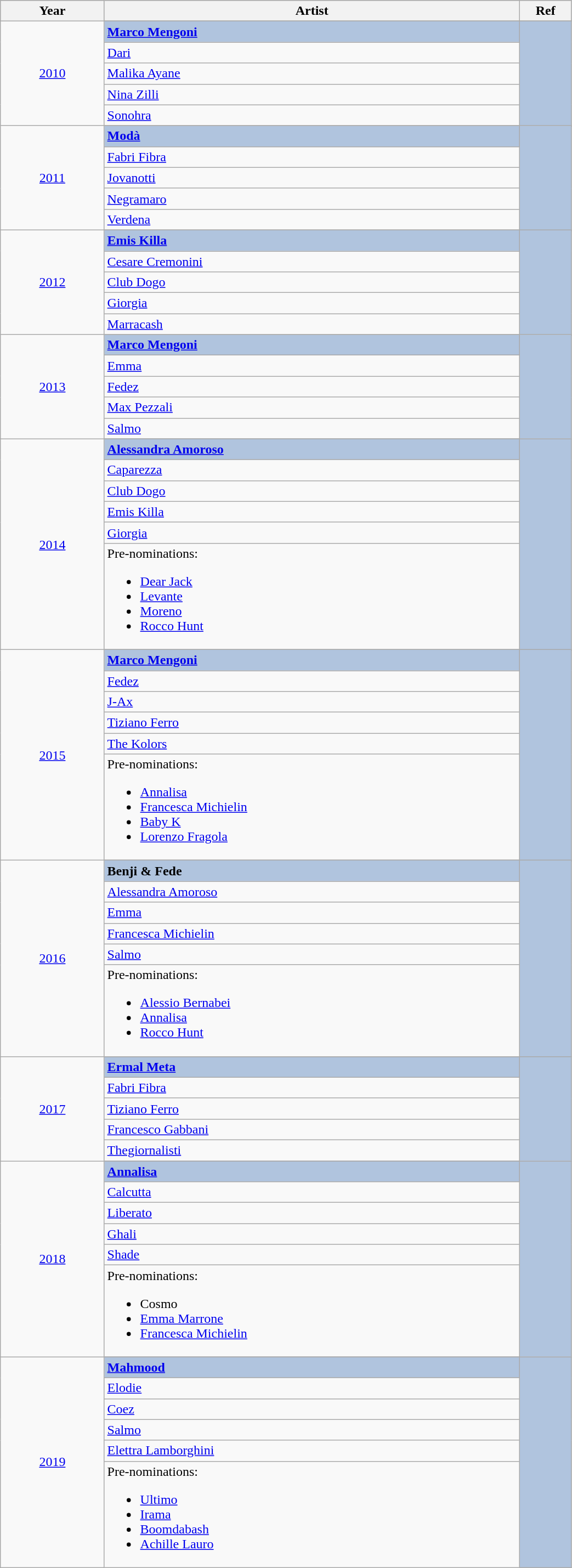<table class="wikitable" style="width:55%;">
<tr style="background:#bebebe;">
<th style="width:10%;">Year</th>
<th style="width:40%;">Artist</th>
<th style="width:5%;">Ref</th>
</tr>
<tr>
<td rowspan="6" align="center"><a href='#'>2010</a></td>
</tr>
<tr style="background:#B0C4DE">
<td><strong><a href='#'>Marco Mengoni</a> </strong></td>
<td rowspan="6" align="center"></td>
</tr>
<tr>
<td><a href='#'>Dari</a></td>
</tr>
<tr>
<td><a href='#'>Malika Ayane</a></td>
</tr>
<tr>
<td><a href='#'>Nina Zilli</a></td>
</tr>
<tr>
<td><a href='#'>Sonohra</a></td>
</tr>
<tr>
<td rowspan="6" align="center"><a href='#'>2011</a></td>
</tr>
<tr style="background:#B0C4DE">
<td><strong><a href='#'>Modà</a></strong></td>
<td rowspan="6" align="center"></td>
</tr>
<tr>
<td><a href='#'>Fabri Fibra</a></td>
</tr>
<tr>
<td><a href='#'>Jovanotti</a></td>
</tr>
<tr>
<td><a href='#'>Negramaro</a></td>
</tr>
<tr>
<td><a href='#'>Verdena</a></td>
</tr>
<tr>
<td rowspan="6" align="center"><a href='#'>2012</a></td>
</tr>
<tr style="background:#B0C4DE">
<td><strong><a href='#'>Emis Killa</a></strong></td>
<td rowspan="6" align="center"></td>
</tr>
<tr>
<td><a href='#'>Cesare Cremonini</a></td>
</tr>
<tr>
<td><a href='#'>Club Dogo</a></td>
</tr>
<tr>
<td><a href='#'>Giorgia</a></td>
</tr>
<tr>
<td><a href='#'>Marracash</a></td>
</tr>
<tr>
<td rowspan="6" align="center"><a href='#'>2013</a></td>
</tr>
<tr style="background:#B0C4DE">
<td><strong><a href='#'>Marco Mengoni</a></strong></td>
<td rowspan="6" align="center"></td>
</tr>
<tr>
<td><a href='#'>Emma</a></td>
</tr>
<tr>
<td><a href='#'>Fedez</a></td>
</tr>
<tr>
<td><a href='#'>Max Pezzali</a></td>
</tr>
<tr>
<td><a href='#'>Salmo</a></td>
</tr>
<tr>
<td rowspan="7" align="center"><a href='#'>2014</a></td>
</tr>
<tr style="background:#B0C4DE">
<td><strong><a href='#'>Alessandra Amoroso</a></strong></td>
<td rowspan="7" align="center"></td>
</tr>
<tr>
<td><a href='#'>Caparezza</a></td>
</tr>
<tr>
<td><a href='#'>Club Dogo</a></td>
</tr>
<tr>
<td><a href='#'>Emis Killa</a></td>
</tr>
<tr>
<td><a href='#'>Giorgia</a></td>
</tr>
<tr>
<td>Pre-nominations:<br><ul><li><a href='#'>Dear Jack</a></li><li><a href='#'>Levante</a></li><li><a href='#'>Moreno</a></li><li><a href='#'>Rocco Hunt</a></li></ul></td>
</tr>
<tr>
<td rowspan="7" align="center"><a href='#'>2015</a></td>
</tr>
<tr style="background:#B0C4DE">
<td><strong><a href='#'>Marco Mengoni</a></strong></td>
<td rowspan="7" align="center"></td>
</tr>
<tr>
<td><a href='#'>Fedez</a></td>
</tr>
<tr>
<td><a href='#'>J-Ax</a></td>
</tr>
<tr>
<td><a href='#'>Tiziano Ferro</a></td>
</tr>
<tr>
<td><a href='#'>The Kolors</a></td>
</tr>
<tr>
<td>Pre-nominations:<br><ul><li><a href='#'>Annalisa</a></li><li><a href='#'>Francesca Michielin</a></li><li><a href='#'>Baby K</a></li><li><a href='#'>Lorenzo Fragola</a></li></ul></td>
</tr>
<tr>
<td rowspan="7" align="center"><a href='#'>2016</a></td>
</tr>
<tr style="background:#B0C4DE">
<td><strong>Benji & Fede</strong></td>
<td rowspan="7" align="center"></td>
</tr>
<tr>
<td><a href='#'>Alessandra Amoroso</a></td>
</tr>
<tr>
<td><a href='#'>Emma</a></td>
</tr>
<tr>
<td><a href='#'>Francesca Michielin</a></td>
</tr>
<tr>
<td><a href='#'>Salmo</a></td>
</tr>
<tr>
<td>Pre-nominations:<br><ul><li><a href='#'>Alessio Bernabei</a></li><li><a href='#'>Annalisa</a></li><li><a href='#'>Rocco Hunt</a></li></ul></td>
</tr>
<tr>
<td rowspan="6" align="center"><a href='#'>2017</a></td>
</tr>
<tr style="background:#B0C4DE">
<td><strong><a href='#'>Ermal Meta</a></strong></td>
<td rowspan="6" align="center"></td>
</tr>
<tr>
<td><a href='#'>Fabri Fibra</a></td>
</tr>
<tr>
<td><a href='#'>Tiziano Ferro</a></td>
</tr>
<tr>
<td><a href='#'>Francesco Gabbani</a></td>
</tr>
<tr>
<td><a href='#'>Thegiornalisti</a></td>
</tr>
<tr>
<td rowspan="7" align="center"><a href='#'>2018</a></td>
</tr>
<tr style="background:#B0C4DE">
<td><strong><a href='#'>Annalisa</a></strong></td>
<td rowspan="7" align="center"></td>
</tr>
<tr>
<td><a href='#'>Calcutta</a></td>
</tr>
<tr>
<td><a href='#'>Liberato</a></td>
</tr>
<tr>
<td><a href='#'>Ghali</a></td>
</tr>
<tr>
<td><a href='#'>Shade</a></td>
</tr>
<tr>
<td>Pre-nominations:<br><ul><li>Cosmo</li><li><a href='#'>Emma Marrone</a></li><li><a href='#'>Francesca Michielin</a></li></ul></td>
</tr>
<tr>
<td rowspan="7" align="center"><a href='#'>2019</a></td>
</tr>
<tr style="background:#B0C4DE">
<td><strong><a href='#'>Mahmood</a></strong></td>
<td rowspan="7" align="center"></td>
</tr>
<tr>
<td><a href='#'>Elodie</a></td>
</tr>
<tr>
<td><a href='#'>Coez</a></td>
</tr>
<tr>
<td><a href='#'>Salmo</a></td>
</tr>
<tr>
<td><a href='#'>Elettra Lamborghini</a></td>
</tr>
<tr>
<td>Pre-nominations:<br><ul><li><a href='#'>Ultimo</a></li><li><a href='#'>Irama</a></li><li><a href='#'>Boomdabash</a></li><li><a href='#'>Achille Lauro</a></li></ul></td>
</tr>
</table>
